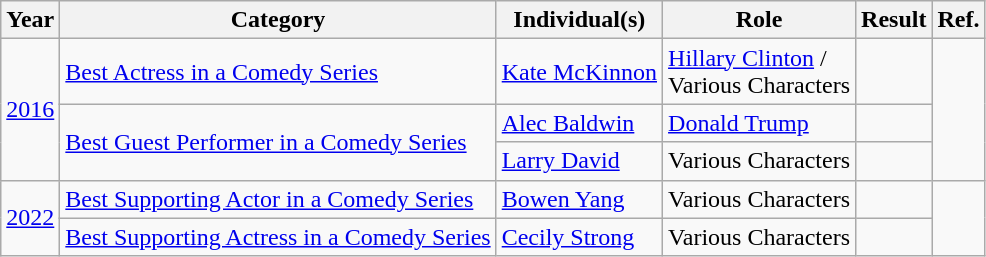<table class="wikitable">
<tr>
<th>Year</th>
<th>Category</th>
<th>Individual(s)</th>
<th>Role</th>
<th>Result</th>
<th>Ref.</th>
</tr>
<tr>
<td rowspan="3"><a href='#'>2016</a></td>
<td><a href='#'>Best Actress in a Comedy Series</a></td>
<td><a href='#'>Kate McKinnon</a></td>
<td><a href='#'>Hillary Clinton</a> / <br> Various Characters</td>
<td></td>
<td rowspan="3" align="center"></td>
</tr>
<tr>
<td rowspan="2"><a href='#'>Best Guest Performer in a Comedy Series</a></td>
<td><a href='#'>Alec Baldwin</a></td>
<td><a href='#'>Donald Trump</a></td>
<td></td>
</tr>
<tr>
<td><a href='#'>Larry David</a></td>
<td>Various Characters</td>
<td></td>
</tr>
<tr>
<td rowspan="2"><a href='#'>2022</a></td>
<td><a href='#'>Best Supporting Actor in a Comedy Series</a></td>
<td><a href='#'>Bowen Yang</a></td>
<td>Various Characters</td>
<td></td>
<td rowspan="2" align="center"></td>
</tr>
<tr>
<td><a href='#'>Best Supporting Actress in a Comedy Series</a></td>
<td><a href='#'>Cecily Strong</a></td>
<td>Various Characters</td>
<td></td>
</tr>
</table>
